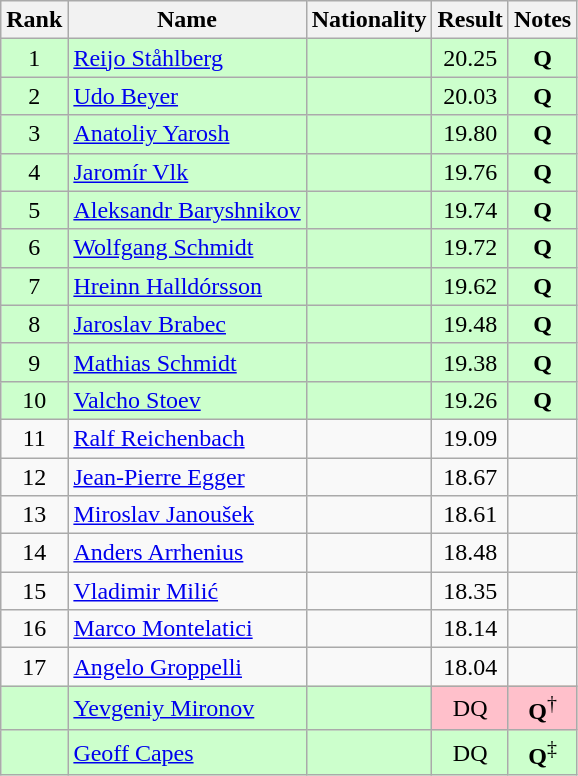<table class="wikitable sortable" style="text-align:center">
<tr>
<th>Rank</th>
<th>Name</th>
<th>Nationality</th>
<th>Result</th>
<th>Notes</th>
</tr>
<tr bgcolor=ccffcc>
<td>1</td>
<td align=left><a href='#'>Reijo Ståhlberg</a></td>
<td align=left></td>
<td>20.25</td>
<td><strong>Q</strong></td>
</tr>
<tr bgcolor=ccffcc>
<td>2</td>
<td align=left><a href='#'>Udo Beyer</a></td>
<td align=left></td>
<td>20.03</td>
<td><strong>Q</strong></td>
</tr>
<tr bgcolor=ccffcc>
<td>3</td>
<td align=left><a href='#'>Anatoliy Yarosh</a></td>
<td align=left></td>
<td>19.80</td>
<td><strong>Q</strong></td>
</tr>
<tr bgcolor=ccffcc>
<td>4</td>
<td align=left><a href='#'>Jaromír Vlk</a></td>
<td align=left></td>
<td>19.76</td>
<td><strong>Q</strong></td>
</tr>
<tr bgcolor=ccffcc>
<td>5</td>
<td align=left><a href='#'>Aleksandr Baryshnikov</a></td>
<td align=left></td>
<td>19.74</td>
<td><strong>Q</strong></td>
</tr>
<tr bgcolor=ccffcc>
<td>6</td>
<td align=left><a href='#'>Wolfgang Schmidt</a></td>
<td align=left></td>
<td>19.72</td>
<td><strong>Q</strong></td>
</tr>
<tr bgcolor=ccffcc>
<td>7</td>
<td align=left><a href='#'>Hreinn Halldórsson</a></td>
<td align=left></td>
<td>19.62</td>
<td><strong>Q</strong></td>
</tr>
<tr bgcolor=ccffcc>
<td>8</td>
<td align=left><a href='#'>Jaroslav Brabec</a></td>
<td align=left></td>
<td>19.48</td>
<td><strong>Q</strong></td>
</tr>
<tr bgcolor=ccffcc>
<td>9</td>
<td align=left><a href='#'>Mathias Schmidt</a></td>
<td align=left></td>
<td>19.38</td>
<td><strong>Q</strong></td>
</tr>
<tr bgcolor=ccffcc>
<td>10</td>
<td align=left><a href='#'>Valcho Stoev</a></td>
<td align=left></td>
<td>19.26</td>
<td><strong>Q</strong></td>
</tr>
<tr>
<td>11</td>
<td align=left><a href='#'>Ralf Reichenbach</a></td>
<td align=left></td>
<td>19.09</td>
<td></td>
</tr>
<tr>
<td>12</td>
<td align=left><a href='#'>Jean-Pierre Egger</a></td>
<td align=left></td>
<td>18.67</td>
<td></td>
</tr>
<tr>
<td>13</td>
<td align=left><a href='#'>Miroslav Janoušek</a></td>
<td align=left></td>
<td>18.61</td>
<td></td>
</tr>
<tr>
<td>14</td>
<td align=left><a href='#'>Anders Arrhenius</a></td>
<td align=left></td>
<td>18.48</td>
<td></td>
</tr>
<tr>
<td>15</td>
<td align=left><a href='#'>Vladimir Milić</a></td>
<td align=left></td>
<td>18.35</td>
<td></td>
</tr>
<tr>
<td>16</td>
<td align=left><a href='#'>Marco Montelatici</a></td>
<td align=left></td>
<td>18.14</td>
<td></td>
</tr>
<tr>
<td>17</td>
<td align=left><a href='#'>Angelo Groppelli</a></td>
<td align=left></td>
<td>18.04</td>
<td></td>
</tr>
<tr bgcolor=ccffcc>
<td></td>
<td align=left><a href='#'>Yevgeniy Mironov</a></td>
<td align=left></td>
<td bgcolor="pink">DQ</td>
<td bgcolor="pink"><strong>Q</strong><sup>†</sup></td>
</tr>
<tr bgcolor=ccffcc>
<td></td>
<td align=left><a href='#'>Geoff Capes</a></td>
<td align=left></td>
<td>DQ</td>
<td><strong>Q</strong><sup>‡</sup></td>
</tr>
</table>
